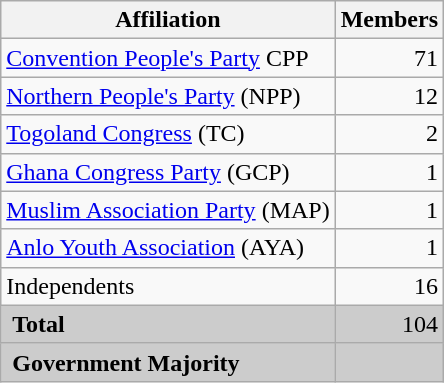<table class="wikitable">
<tr>
<th>Affiliation</th>
<th>Members</th>
</tr>
<tr>
<td><a href='#'>Convention People's Party</a> CPP</td>
<td align="right">71</td>
</tr>
<tr>
<td><a href='#'>Northern People's Party</a> (NPP)</td>
<td align="right">12</td>
</tr>
<tr>
<td><a href='#'>Togoland Congress</a> (TC)</td>
<td align="right">2</td>
</tr>
<tr>
<td><a href='#'>Ghana Congress Party</a> (GCP)</td>
<td align="right">1</td>
</tr>
<tr>
<td><a href='#'>Muslim Association Party</a> (MAP)</td>
<td align="right">1</td>
</tr>
<tr>
<td><a href='#'>Anlo Youth Association</a> (AYA)</td>
<td align="right">1</td>
</tr>
<tr>
<td>Independents</td>
<td align="right">16</td>
</tr>
<tr bgcolor="#cccccc">
<td> <strong>Total</strong></td>
<td align="right">104</td>
</tr>
<tr bgcolor="#cccccc">
<td> <strong>Government Majority</strong></td>
<td align="right"></td>
</tr>
</table>
